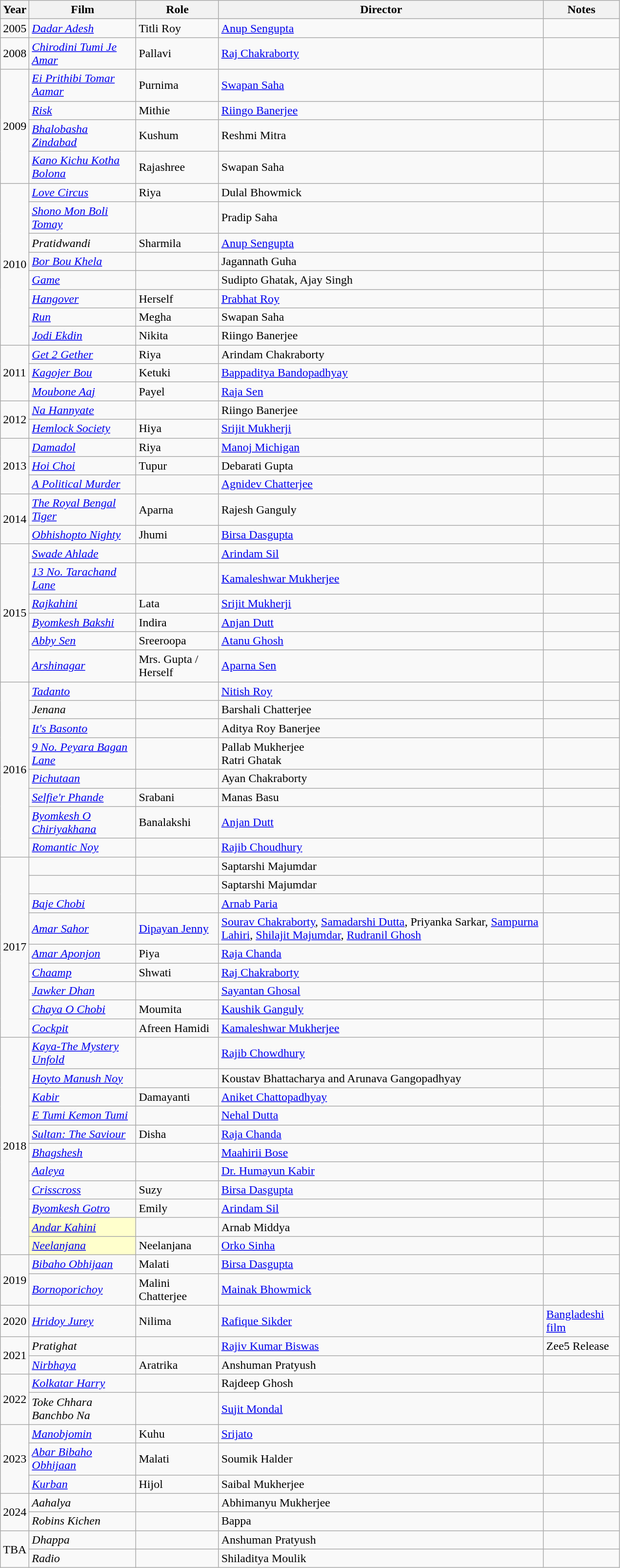<table class="wikitable sortable" style="width:67%;">
<tr>
<th>Year</th>
<th>Film</th>
<th>Role</th>
<th>Director</th>
<th>Notes</th>
</tr>
<tr>
<td>2005</td>
<td><em><a href='#'>Dadar Adesh</a></em></td>
<td>Titli Roy</td>
<td><a href='#'>Anup Sengupta</a></td>
</tr>
<tr>
<td>2008</td>
<td><em><a href='#'>Chirodini Tumi Je Amar</a></em></td>
<td>Pallavi</td>
<td><a href='#'>Raj Chakraborty</a></td>
<td></td>
</tr>
<tr>
<td rowspan="4">2009</td>
<td><em><a href='#'>Ei Prithibi Tomar Aamar</a></em></td>
<td>Purnima</td>
<td><a href='#'>Swapan Saha</a></td>
<td></td>
</tr>
<tr>
<td><em><a href='#'>Risk</a></em></td>
<td>Mithie</td>
<td><a href='#'>Riingo Banerjee</a></td>
<td></td>
</tr>
<tr>
<td><em><a href='#'>Bhalobasha Zindabad</a></em></td>
<td>Kushum</td>
<td>Reshmi Mitra</td>
<td></td>
</tr>
<tr>
<td><em><a href='#'>Kano Kichu Kotha Bolona</a></em></td>
<td>Rajashree</td>
<td>Swapan Saha</td>
<td></td>
</tr>
<tr>
<td rowspan="8">2010</td>
<td><em><a href='#'>Love Circus</a></em></td>
<td>Riya</td>
<td>Dulal Bhowmick</td>
<td></td>
</tr>
<tr>
<td><em><a href='#'>Shono Mon Boli Tomay</a></em></td>
<td></td>
<td>Pradip Saha</td>
<td></td>
</tr>
<tr>
<td><em>Pratidwandi</em></td>
<td>Sharmila</td>
<td><a href='#'>Anup Sengupta</a></td>
<td></td>
</tr>
<tr>
<td><em><a href='#'>Bor Bou Khela</a></em></td>
<td></td>
<td>Jagannath Guha</td>
<td></td>
</tr>
<tr>
<td><em><a href='#'>Game</a></em></td>
<td></td>
<td>Sudipto Ghatak, Ajay Singh</td>
<td></td>
</tr>
<tr>
<td><em><a href='#'>Hangover</a></em></td>
<td>Herself</td>
<td><a href='#'>Prabhat Roy</a></td>
<td></td>
</tr>
<tr>
<td><em><a href='#'>Run</a></em></td>
<td>Megha</td>
<td>Swapan Saha</td>
<td></td>
</tr>
<tr>
<td><em><a href='#'>Jodi Ekdin</a></em></td>
<td>Nikita</td>
<td>Riingo Banerjee</td>
<td></td>
</tr>
<tr>
<td rowspan="3">2011</td>
<td><em><a href='#'>Get 2 Gether</a></em></td>
<td>Riya</td>
<td>Arindam Chakraborty</td>
<td></td>
</tr>
<tr>
<td><em><a href='#'>Kagojer Bou</a></em></td>
<td>Ketuki</td>
<td><a href='#'>Bappaditya Bandopadhyay</a></td>
<td></td>
</tr>
<tr>
<td><em><a href='#'>Moubone Aaj</a></em></td>
<td>Payel</td>
<td><a href='#'>Raja Sen</a></td>
<td></td>
</tr>
<tr>
<td rowspan="2">2012</td>
<td><em><a href='#'>Na Hannyate</a></em></td>
<td></td>
<td>Riingo Banerjee</td>
<td></td>
</tr>
<tr>
<td><em><a href='#'>Hemlock Society</a></em></td>
<td>Hiya</td>
<td><a href='#'>Srijit Mukherji</a></td>
<td></td>
</tr>
<tr>
<td rowspan="3">2013</td>
<td><em><a href='#'>Damadol</a></em></td>
<td>Riya</td>
<td><a href='#'>Manoj Michigan</a></td>
<td></td>
</tr>
<tr>
<td><em><a href='#'>Hoi Choi</a></em></td>
<td>Tupur</td>
<td>Debarati Gupta</td>
<td></td>
</tr>
<tr>
<td><em><a href='#'>A Political Murder</a></em></td>
<td></td>
<td><a href='#'>Agnidev Chatterjee</a></td>
<td></td>
</tr>
<tr>
<td rowspan="2">2014</td>
<td><em><a href='#'>The Royal Bengal Tiger</a></em></td>
<td>Aparna</td>
<td>Rajesh Ganguly</td>
<td></td>
</tr>
<tr>
<td><em><a href='#'>Obhishopto Nighty</a></em></td>
<td>Jhumi</td>
<td><a href='#'>Birsa Dasgupta</a></td>
<td></td>
</tr>
<tr>
<td rowspan="6">2015</td>
<td><em><a href='#'>Swade Ahlade</a></em></td>
<td></td>
<td><a href='#'>Arindam Sil</a></td>
<td></td>
</tr>
<tr>
<td><em><a href='#'>13 No. Tarachand Lane</a></em></td>
<td></td>
<td><a href='#'>Kamaleshwar Mukherjee</a></td>
<td></td>
</tr>
<tr>
<td><em><a href='#'>Rajkahini</a></em></td>
<td>Lata</td>
<td><a href='#'>Srijit Mukherji</a></td>
<td></td>
</tr>
<tr>
<td><em><a href='#'>Byomkesh Bakshi</a></em></td>
<td>Indira</td>
<td><a href='#'>Anjan Dutt</a></td>
<td></td>
</tr>
<tr>
<td><em><a href='#'>Abby Sen</a></em></td>
<td>Sreeroopa</td>
<td><a href='#'>Atanu Ghosh</a></td>
<td></td>
</tr>
<tr>
<td><em><a href='#'>Arshinagar</a></em></td>
<td>Mrs. Gupta / Herself</td>
<td><a href='#'>Aparna Sen</a></td>
<td></td>
</tr>
<tr>
<td rowspan="8">2016</td>
<td><em><a href='#'>Tadanto</a></em></td>
<td></td>
<td><a href='#'>Nitish Roy</a></td>
<td></td>
</tr>
<tr>
<td><em>Jenana</em></td>
<td></td>
<td>Barshali Chatterjee</td>
<td></td>
</tr>
<tr>
<td><em><a href='#'>It's Basonto</a></em></td>
<td></td>
<td>Aditya Roy Banerjee</td>
<td></td>
</tr>
<tr>
<td><em><a href='#'>9 No. Peyara Bagan Lane</a></em></td>
<td></td>
<td>Pallab Mukherjee<br>Ratri Ghatak</td>
<td></td>
</tr>
<tr>
<td><em><a href='#'>Pichutaan</a></em></td>
<td></td>
<td>Ayan Chakraborty</td>
<td></td>
</tr>
<tr>
<td><em><a href='#'>Selfie'r Phande</a></em></td>
<td>Srabani</td>
<td>Manas Basu</td>
<td></td>
</tr>
<tr>
<td><em><a href='#'>Byomkesh O Chiriyakhana</a></em></td>
<td>Banalakshi</td>
<td><a href='#'>Anjan Dutt</a></td>
<td></td>
</tr>
<tr>
<td><em><a href='#'>Romantic Noy</a></em></td>
<td></td>
<td><a href='#'>Rajib Choudhury</a></td>
<td></td>
</tr>
<tr>
<td rowspan="9">2017</td>
<td><em></em></td>
<td></td>
<td>Saptarshi Majumdar</td>
<td></td>
</tr>
<tr>
<td><em></em></td>
<td></td>
<td>Saptarshi Majumdar</td>
<td></td>
</tr>
<tr>
<td><em><a href='#'>Baje Chobi</a></em></td>
<td></td>
<td><a href='#'>Arnab Paria</a></td>
<td></td>
</tr>
<tr>
<td><em><a href='#'>Amar Sahor</a></em></td>
<td><a href='#'>Dipayan Jenny</a></td>
<td><a href='#'>Sourav Chakraborty</a>, <a href='#'>Samadarshi Dutta</a>, Priyanka Sarkar, <a href='#'>Sampurna Lahiri</a>, <a href='#'>Shilajit Majumdar</a>, <a href='#'>Rudranil Ghosh</a></td>
</tr>
<tr>
<td><em><a href='#'>Amar Aponjon</a></em></td>
<td>Piya</td>
<td><a href='#'>Raja Chanda</a></td>
<td></td>
</tr>
<tr>
<td><em><a href='#'>Chaamp</a></em></td>
<td>Shwati</td>
<td><a href='#'>Raj Chakraborty</a></td>
<td></td>
</tr>
<tr>
<td><em><a href='#'>Jawker Dhan</a></em></td>
<td></td>
<td><a href='#'>Sayantan Ghosal</a></td>
<td></td>
</tr>
<tr>
<td><em><a href='#'>Chaya O Chobi</a></em></td>
<td>Moumita</td>
<td><a href='#'>Kaushik Ganguly</a></td>
<td></td>
</tr>
<tr>
<td><em><a href='#'>Cockpit</a></em></td>
<td>Afreen Hamidi</td>
<td><a href='#'>Kamaleshwar Mukherjee</a></td>
<td></td>
</tr>
<tr>
<td rowspan="11">2018</td>
<td><em><a href='#'>Kaya-The Mystery Unfold</a></em></td>
<td></td>
<td><a href='#'>Rajib Chowdhury</a></td>
<td></td>
</tr>
<tr>
<td><em><a href='#'>Hoyto Manush Noy</a></em></td>
<td></td>
<td>Koustav Bhattacharya and Arunava Gangopadhyay</td>
<td></td>
</tr>
<tr>
<td><em><a href='#'>Kabir</a></em></td>
<td>Damayanti</td>
<td><a href='#'>Aniket Chattopadhyay</a></td>
<td></td>
</tr>
<tr>
<td><em><a href='#'>E Tumi Kemon Tumi</a></em></td>
<td></td>
<td><a href='#'>Nehal Dutta</a></td>
<td></td>
</tr>
<tr>
<td><em><a href='#'>Sultan: The Saviour</a></em></td>
<td>Disha</td>
<td><a href='#'>Raja Chanda</a></td>
<td></td>
</tr>
<tr>
<td><em><a href='#'>Bhagshesh</a></em></td>
<td></td>
<td><a href='#'>Maahirii Bose</a></td>
<td></td>
</tr>
<tr>
<td><em><a href='#'>Aaleya</a></em></td>
<td></td>
<td><a href='#'>Dr. Humayun Kabir</a></td>
<td></td>
</tr>
<tr>
<td><em><a href='#'>Crisscross</a></em></td>
<td>Suzy</td>
<td><a href='#'>Birsa Dasgupta</a></td>
<td></td>
</tr>
<tr>
<td><em><a href='#'>Byomkesh Gotro</a></em></td>
<td>Emily</td>
<td><a href='#'>Arindam Sil</a></td>
<td></td>
</tr>
<tr>
<td style="background:#FFFFCC;"><em><a href='#'>Andar Kahini</a></em></td>
<td></td>
<td>Arnab Middya</td>
<td></td>
</tr>
<tr>
<td style="background:#FFFFCC;"><em><a href='#'>Neelanjana</a></em></td>
<td>Neelanjana</td>
<td><a href='#'>Orko Sinha</a></td>
<td></td>
</tr>
<tr>
<td rowspan="2">2019</td>
<td><em><a href='#'>Bibaho Obhijaan</a></em></td>
<td>Malati</td>
<td><a href='#'>Birsa Dasgupta</a></td>
<td></td>
</tr>
<tr>
<td><em><a href='#'>Bornoporichoy</a></em></td>
<td>Malini Chatterjee</td>
<td><a href='#'>Mainak Bhowmick</a></td>
<td></td>
</tr>
<tr>
<td>2020</td>
<td><em><a href='#'>Hridoy Jurey</a></em></td>
<td>Nilima</td>
<td><a href='#'>Rafique Sikder</a></td>
<td><a href='#'>Bangladeshi film</a></td>
</tr>
<tr>
<td rowspan="2">2021</td>
<td><em>Pratighat</em></td>
<td></td>
<td><a href='#'>Rajiv Kumar Biswas</a></td>
<td>Zee5 Release</td>
</tr>
<tr>
<td><a href='#'><em>Nirbhaya</em></a></td>
<td>Aratrika</td>
<td>Anshuman Pratyush</td>
<td></td>
</tr>
<tr>
<td rowspan="2">2022</td>
<td><em><a href='#'>Kolkatar Harry</a></em></td>
<td></td>
<td>Rajdeep Ghosh</td>
<td></td>
</tr>
<tr>
<td><em>Toke Chhara Banchbo Na</em></td>
<td></td>
<td><a href='#'>Sujit Mondal</a></td>
<td></td>
</tr>
<tr>
<td rowspan="3">2023</td>
<td><em><a href='#'>Manobjomin</a></em></td>
<td>Kuhu</td>
<td><a href='#'>Srijato</a></td>
<td></td>
</tr>
<tr>
<td><em><a href='#'>Abar Bibaho Obhijaan</a></em></td>
<td>Malati</td>
<td>Soumik Halder</td>
<td></td>
</tr>
<tr>
<td><em><a href='#'>Kurban</a></em></td>
<td>Hijol</td>
<td>Saibal Mukherjee</td>
<td></td>
</tr>
<tr>
<td rowspan="2">2024</td>
<td><em>Aahalya</em></td>
<td></td>
<td>Abhimanyu Mukherjee</td>
<td></td>
</tr>
<tr>
<td><em>Robins Kichen</em></td>
<td></td>
<td>Bappa</td>
<td></td>
</tr>
<tr>
<td rowspan="3">TBA</td>
<td><em>Dhappa</em></td>
<td></td>
<td>Anshuman Pratyush</td>
<td></td>
</tr>
<tr>
<td><em>Radio</em></td>
<td></td>
<td>Shiladitya Moulik</td>
<td></td>
</tr>
</table>
